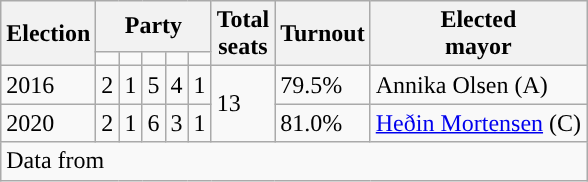<table class="wikitable">
<tr>
<th rowspan="2">Election</th>
<th colspan="5">Party</th>
<th rowspan="2">Total<br>seats</th>
<th rowspan="2">Turnout</th>
<th rowspan="2">Elected<br>mayor</th>
</tr>
<tr>
<td style="background:"><strong><a href='#'></a></strong></td>
<td style="background:"><strong><a href='#'></a></strong></td>
<td style="background:"><strong><a href='#'></a></strong></td>
<td style="background:"><strong><a href='#'></a></strong></td>
<td style="background:"><strong><a href='#'></a></strong></td>
</tr>
<tr>
<td>2016</td>
<td>2</td>
<td>1</td>
<td>5</td>
<td>4</td>
<td>1</td>
<td rowspan="2">13</td>
<td>79.5%</td>
<td rowspan="1">Annika Olsen (A)</td>
</tr>
<tr>
<td>2020</td>
<td>2</td>
<td>1</td>
<td>6</td>
<td>3</td>
<td>1</td>
<td>81.0%</td>
<td rowspan="1"><a href='#'>Heðin Mortensen</a> (C)</td>
</tr>
<tr>
<td colspan="14">Data from </td>
</tr>
</table>
